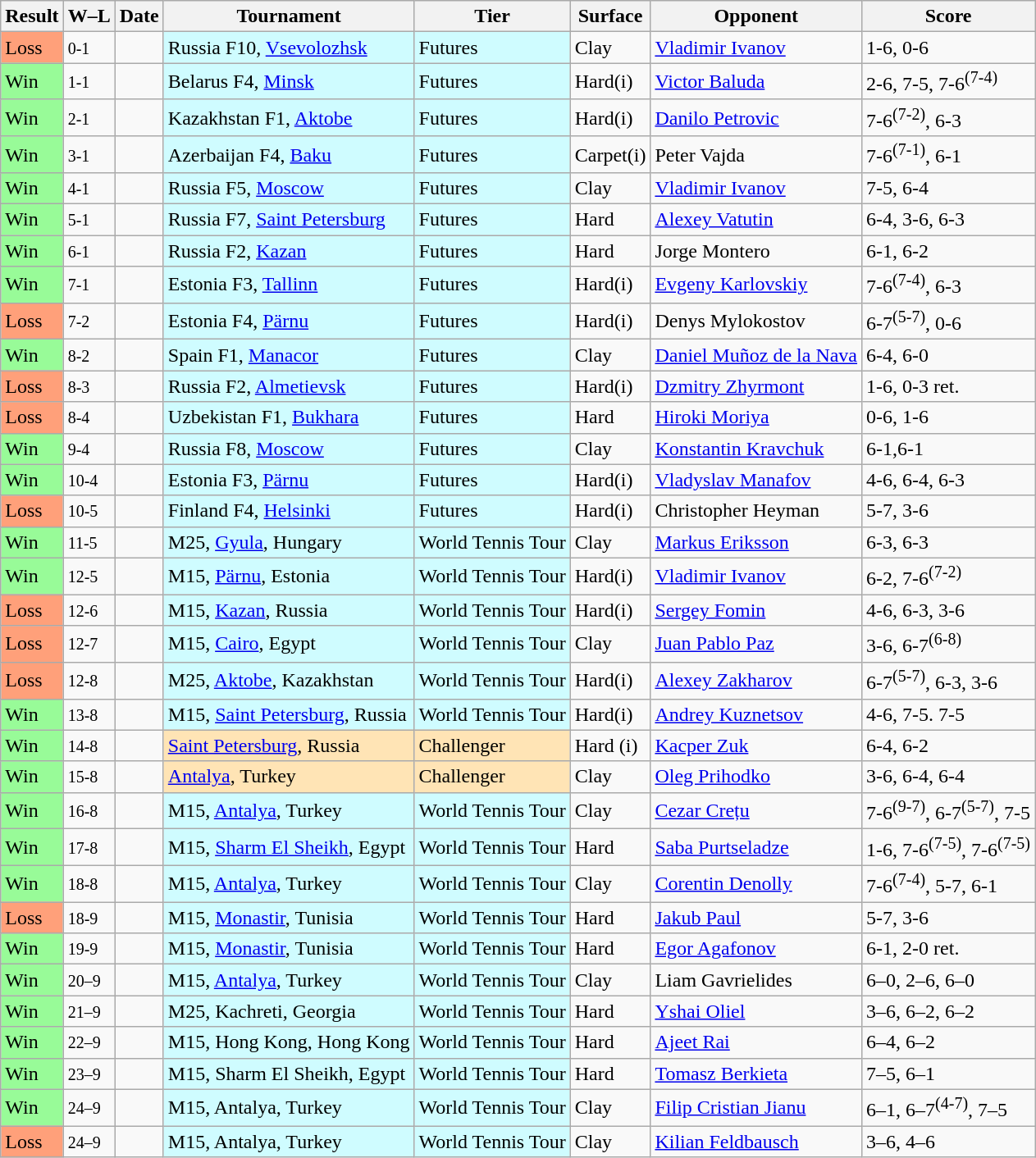<table class="sortable wikitable">
<tr>
<th>Result</th>
<th class="unsortable">W–L</th>
<th>Date</th>
<th>Tournament</th>
<th>Tier</th>
<th>Surface</th>
<th>Opponent</th>
<th class="unsortable">Score</th>
</tr>
<tr>
<td bgcolor=FFA07A>Loss</td>
<td><small>0-1</small></td>
<td></td>
<td style="background:#cffcff;">Russia F10, <a href='#'>Vsevolozhsk</a></td>
<td style="background:#cffcff;">Futures</td>
<td>Clay</td>
<td> <a href='#'>Vladimir Ivanov</a></td>
<td>1-6, 0-6</td>
</tr>
<tr>
<td bgcolor=98FB98>Win</td>
<td><small>1-1</small></td>
<td></td>
<td style="background:#cffcff;">Belarus F4, <a href='#'>Minsk</a></td>
<td style="background:#cffcff;">Futures</td>
<td>Hard(i)</td>
<td> <a href='#'>Victor Baluda</a></td>
<td>2-6, 7-5, 7-6<sup>(7-4)</sup></td>
</tr>
<tr>
<td bgcolor=98FB98>Win</td>
<td><small>2-1</small></td>
<td></td>
<td style="background:#cffcff;">Kazakhstan F1, <a href='#'>Aktobe</a></td>
<td style="background:#cffcff;">Futures</td>
<td>Hard(i)</td>
<td> <a href='#'>Danilo Petrovic</a></td>
<td>7-6<sup>(7-2)</sup>, 6-3</td>
</tr>
<tr>
<td bgcolor=98FB98>Win</td>
<td><small>3-1</small></td>
<td></td>
<td style="background:#cffcff;">Azerbaijan F4, <a href='#'>Baku</a></td>
<td style="background:#cffcff;">Futures</td>
<td>Carpet(i)</td>
<td> Peter Vajda</td>
<td>7-6<sup>(7-1)</sup>, 6-1</td>
</tr>
<tr>
<td bgcolor=98FB98>Win</td>
<td><small>4-1</small></td>
<td></td>
<td style="background:#cffcff;">Russia F5, <a href='#'>Moscow</a></td>
<td style="background:#cffcff;">Futures</td>
<td>Clay</td>
<td> <a href='#'>Vladimir Ivanov</a></td>
<td>7-5, 6-4</td>
</tr>
<tr>
<td bgcolor=98FB98>Win</td>
<td><small>5-1</small></td>
<td></td>
<td style="background:#cffcff;">Russia F7, <a href='#'>Saint Petersburg</a></td>
<td style="background:#cffcff;">Futures</td>
<td>Hard</td>
<td> <a href='#'>Alexey Vatutin</a></td>
<td>6-4, 3-6, 6-3</td>
</tr>
<tr>
<td bgcolor=98FB98>Win</td>
<td><small>6-1</small></td>
<td></td>
<td style="background:#cffcff;">Russia F2, <a href='#'>Kazan</a></td>
<td style="background:#cffcff;">Futures</td>
<td>Hard</td>
<td> Jorge Montero</td>
<td>6-1, 6-2</td>
</tr>
<tr>
<td bgcolor=98FB98>Win</td>
<td><small>7-1</small></td>
<td></td>
<td style="background:#cffcff;">Estonia F3, <a href='#'>Tallinn</a></td>
<td style="background:#cffcff;">Futures</td>
<td>Hard(i)</td>
<td> <a href='#'>Evgeny Karlovskiy</a></td>
<td>7-6<sup>(7-4)</sup>, 6-3</td>
</tr>
<tr>
<td bgcolor=FFA07A>Loss</td>
<td><small>7-2</small></td>
<td></td>
<td style="background:#cffcff;">Estonia F4, <a href='#'>Pärnu</a></td>
<td style="background:#cffcff;">Futures</td>
<td>Hard(i)</td>
<td> Denys Mylokostov</td>
<td>6-7<sup>(5-7)</sup>, 0-6</td>
</tr>
<tr>
<td bgcolor=98FB98>Win</td>
<td><small>8-2</small></td>
<td></td>
<td style="background:#cffcff;">Spain F1, <a href='#'>Manacor</a></td>
<td style="background:#cffcff;">Futures</td>
<td>Clay</td>
<td> <a href='#'>Daniel Muñoz de la Nava</a></td>
<td>6-4, 6-0</td>
</tr>
<tr>
<td bgcolor=FFA07A>Loss</td>
<td><small>8-3</small></td>
<td></td>
<td style="background:#cffcff;">Russia F2, <a href='#'>Almetievsk</a></td>
<td style="background:#cffcff;">Futures</td>
<td>Hard(i)</td>
<td> <a href='#'>Dzmitry Zhyrmont</a></td>
<td>1-6, 0-3 ret.</td>
</tr>
<tr>
<td bgcolor=FFA07A>Loss</td>
<td><small>8-4</small></td>
<td></td>
<td style="background:#cffcff;">Uzbekistan F1, <a href='#'>Bukhara</a></td>
<td style="background:#cffcff;">Futures</td>
<td>Hard</td>
<td> <a href='#'>Hiroki Moriya</a></td>
<td>0-6, 1-6</td>
</tr>
<tr>
<td bgcolor=98FB98>Win</td>
<td><small>9-4</small></td>
<td></td>
<td style="background:#cffcff;">Russia F8, <a href='#'>Moscow</a></td>
<td style="background:#cffcff;">Futures</td>
<td>Clay</td>
<td> <a href='#'>Konstantin Kravchuk</a></td>
<td>6-1,6-1</td>
</tr>
<tr>
<td bgcolor=98FB98>Win</td>
<td><small>10-4</small></td>
<td></td>
<td style="background:#cffcff;">Estonia F3, <a href='#'>Pärnu</a></td>
<td style="background:#cffcff;">Futures</td>
<td>Hard(i)</td>
<td> <a href='#'>Vladyslav Manafov</a></td>
<td>4-6, 6-4, 6-3</td>
</tr>
<tr>
<td bgcolor=FFA07A>Loss</td>
<td><small>10-5</small></td>
<td></td>
<td style="background:#cffcff;">Finland F4, <a href='#'>Helsinki</a></td>
<td style="background:#cffcff;">Futures</td>
<td>Hard(i)</td>
<td> Christopher Heyman</td>
<td>5-7, 3-6</td>
</tr>
<tr>
<td bgcolor=98FB98>Win</td>
<td><small>11-5</small></td>
<td></td>
<td style="background:#cffcff;">M25, <a href='#'>Gyula</a>, Hungary</td>
<td style="background:#cffcff;">World Tennis Tour</td>
<td>Clay</td>
<td> <a href='#'>Markus Eriksson</a></td>
<td>6-3, 6-3</td>
</tr>
<tr>
<td bgcolor=98FB98>Win</td>
<td><small>12-5</small></td>
<td></td>
<td style="background:#cffcff;">M15, <a href='#'>Pärnu</a>, Estonia</td>
<td style="background:#cffcff;">World Tennis Tour</td>
<td>Hard(i)</td>
<td> <a href='#'>Vladimir Ivanov</a></td>
<td>6-2, 7-6<sup>(7-2)</sup></td>
</tr>
<tr>
<td bgcolor=FFA07A>Loss</td>
<td><small>12-6</small></td>
<td></td>
<td style="background:#cffcff;">M15, <a href='#'>Kazan</a>, Russia</td>
<td style="background:#cffcff;">World Tennis Tour</td>
<td>Hard(i)</td>
<td> <a href='#'>Sergey Fomin</a></td>
<td>4-6, 6-3, 3-6</td>
</tr>
<tr>
<td bgcolor=FFA07A>Loss</td>
<td><small>12-7</small></td>
<td></td>
<td style="background:#cffcff;">M15, <a href='#'>Cairo</a>, Egypt</td>
<td style="background:#cffcff;">World Tennis Tour</td>
<td>Clay</td>
<td> <a href='#'>Juan Pablo Paz</a></td>
<td>3-6, 6-7<sup>(6-8)</sup></td>
</tr>
<tr>
<td bgcolor=FFA07A>Loss</td>
<td><small>12-8</small></td>
<td></td>
<td style="background:#cffcff;">M25, <a href='#'>Aktobe</a>, Kazakhstan</td>
<td style="background:#cffcff;">World Tennis Tour</td>
<td>Hard(i)</td>
<td> <a href='#'>Alexey Zakharov</a></td>
<td>6-7<sup>(5-7)</sup>, 6-3, 3-6</td>
</tr>
<tr>
<td bgcolor=98FB98>Win</td>
<td><small>13-8</small></td>
<td></td>
<td style="background:#cffcff;">M15, <a href='#'>Saint Petersburg</a>, Russia</td>
<td style="background:#cffcff;">World Tennis Tour</td>
<td>Hard(i)</td>
<td>  <a href='#'>Andrey Kuznetsov</a></td>
<td>4-6, 7-5. 7-5</td>
</tr>
<tr>
<td bgcolor=98FB98>Win</td>
<td><small>14-8</small></td>
<td><a href='#'></a></td>
<td style="background:moccasin;"><a href='#'>Saint Petersburg</a>, Russia</td>
<td style="background:moccasin;">Challenger</td>
<td>Hard (i)</td>
<td> <a href='#'>Kacper Zuk</a></td>
<td>6-4, 6-2</td>
</tr>
<tr>
<td bgcolor=98FB98>Win</td>
<td><small>15-8</small></td>
<td><a href='#'></a></td>
<td style="background:moccasin;"><a href='#'>Antalya</a>, Turkey</td>
<td style="background:moccasin;">Challenger</td>
<td>Clay</td>
<td> <a href='#'>Oleg Prihodko</a></td>
<td>3-6, 6-4, 6-4</td>
</tr>
<tr>
<td bgcolor=98FB98>Win</td>
<td><small>16-8</small></td>
<td></td>
<td style="background:#cffcff;">M15, <a href='#'>Antalya</a>, Turkey</td>
<td style="background:#cffcff;">World Tennis Tour</td>
<td>Clay</td>
<td> <a href='#'>Cezar Crețu</a></td>
<td>7-6<sup>(9-7)</sup>, 6-7<sup>(5-7)</sup>, 7-5</td>
</tr>
<tr>
<td bgcolor=98FB98>Win</td>
<td><small>17-8</small></td>
<td></td>
<td style="background:#cffcff;">M15, <a href='#'>Sharm El Sheikh</a>, Egypt</td>
<td style="background:#cffcff;">World Tennis Tour</td>
<td>Hard</td>
<td> <a href='#'>Saba Purtseladze</a></td>
<td>1-6, 7-6<sup>(7-5)</sup>, 7-6<sup>(7-5)</sup></td>
</tr>
<tr>
<td bgcolor=98FB98>Win</td>
<td><small>18-8</small></td>
<td></td>
<td style="background:#cffcff;">M15, <a href='#'>Antalya</a>, Turkey</td>
<td style="background:#cffcff;">World Tennis Tour</td>
<td>Clay</td>
<td> <a href='#'>Corentin Denolly</a></td>
<td>7-6<sup>(7-4)</sup>, 5-7, 6-1</td>
</tr>
<tr>
<td bgcolor=FFA07A>Loss</td>
<td><small>18-9</small></td>
<td></td>
<td style="background:#cffcff;">M15, <a href='#'>Monastir</a>, Tunisia</td>
<td style="background:#cffcff;">World Tennis Tour</td>
<td>Hard</td>
<td> <a href='#'>Jakub Paul</a></td>
<td>5-7, 3-6</td>
</tr>
<tr>
<td bgcolor=98FB98>Win</td>
<td><small>19-9</small></td>
<td></td>
<td style="background:#cffcff;">M15, <a href='#'>Monastir</a>, Tunisia</td>
<td style="background:#cffcff;">World Tennis Tour</td>
<td>Hard</td>
<td> <a href='#'>Egor Agafonov</a></td>
<td>6-1, 2-0 ret.</td>
</tr>
<tr>
<td bgcolor=98FB98>Win</td>
<td><small>20–9</small></td>
<td></td>
<td style="background:#cffcff;">M15, <a href='#'>Antalya</a>, Turkey</td>
<td style="background:#cffcff;">World Tennis Tour</td>
<td>Clay</td>
<td> Liam Gavrielides</td>
<td>6–0, 2–6, 6–0</td>
</tr>
<tr>
<td bgcolor=98FB98>Win</td>
<td><small>21–9</small></td>
<td></td>
<td style="background:#cffcff;">M25, Kachreti, Georgia</td>
<td style="background:#cffcff;">World Tennis Tour</td>
<td>Hard</td>
<td> <a href='#'>Yshai Oliel</a></td>
<td>3–6, 6–2, 6–2</td>
</tr>
<tr>
<td bgcolor=98FB98>Win</td>
<td><small>22–9</small></td>
<td></td>
<td style="background:#cffcff;">M15, Hong Kong, Hong Kong</td>
<td style="background:#cffcff;">World Tennis Tour</td>
<td>Hard</td>
<td> <a href='#'>Ajeet Rai</a></td>
<td>6–4, 6–2</td>
</tr>
<tr>
<td bgcolor=98FB98>Win</td>
<td><small>23–9</small></td>
<td></td>
<td style="background:#cffcff;">M15, Sharm El Sheikh, Egypt</td>
<td style="background:#cffcff;">World Tennis Tour</td>
<td>Hard</td>
<td> <a href='#'>Tomasz Berkieta</a></td>
<td>7–5, 6–1</td>
</tr>
<tr>
<td bgcolor=98FB98>Win</td>
<td><small>24–9</small></td>
<td></td>
<td style="background:#cffcff;">M15, Antalya, Turkey</td>
<td style="background:#cffcff;">World Tennis Tour</td>
<td>Clay</td>
<td> <a href='#'>Filip Cristian Jianu</a></td>
<td>6–1, 6–7<sup>(4-7)</sup>, 7–5</td>
</tr>
<tr>
<td bgcolor=FFA07A>Loss</td>
<td><small>24–9</small></td>
<td></td>
<td style="background:#cffcff;">M15, Antalya, Turkey</td>
<td style="background:#cffcff;">World Tennis Tour</td>
<td>Clay</td>
<td> <a href='#'>Kilian Feldbausch</a></td>
<td>3–6, 4–6</td>
</tr>
</table>
